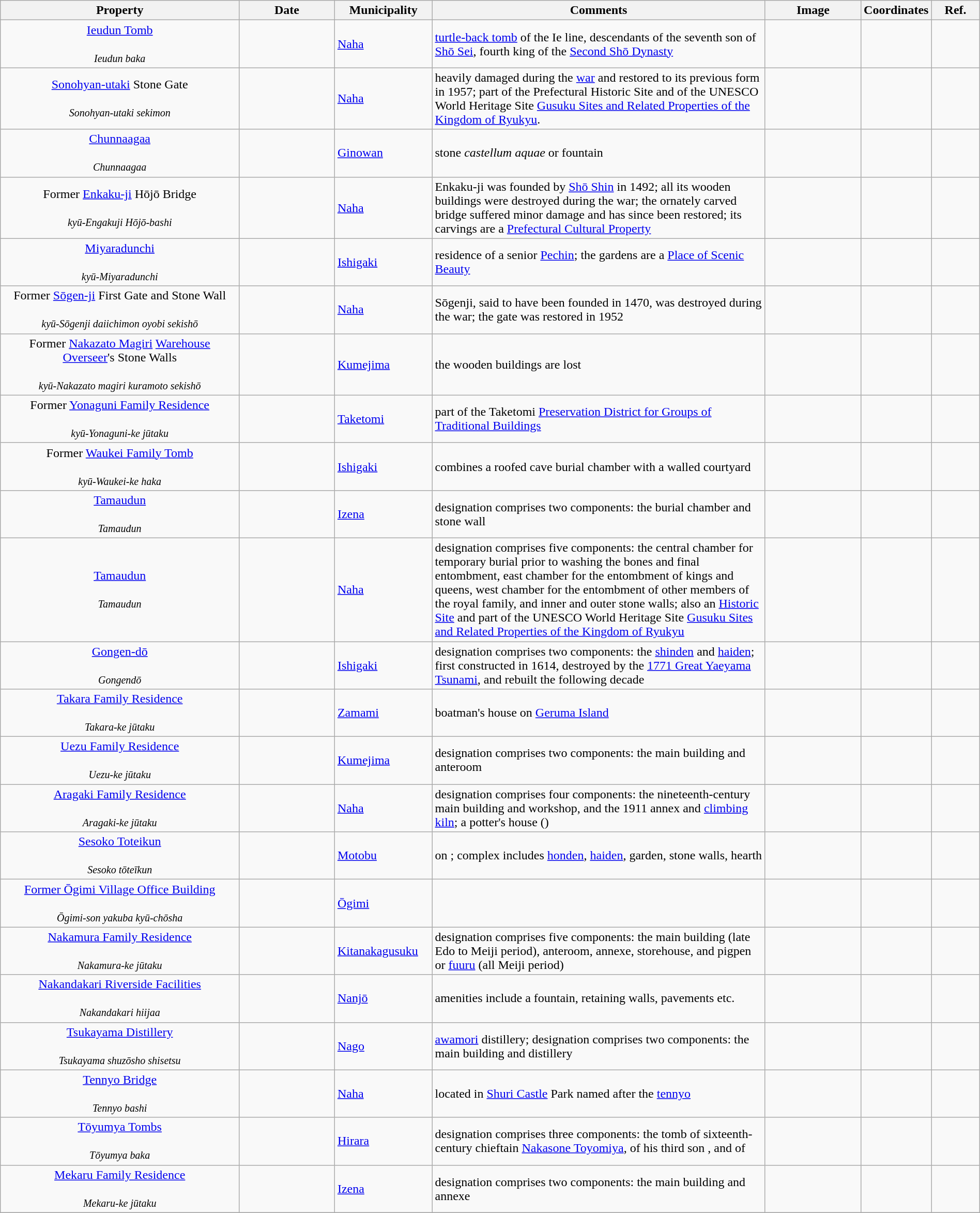<table class="wikitable sortable"  style="width:100%;">
<tr>
<th width="25%" align="left">Property</th>
<th width="10%" align="left" data-sort-type="number">Date</th>
<th width="10%" align="left">Municipality</th>
<th width="35%" align="left" class="unsortable">Comments</th>
<th width="10%" align="left" class="unsortable">Image</th>
<th width="5%" align="left" class="unsortable">Coordinates</th>
<th width="5%" align="left" class="unsortable">Ref.</th>
</tr>
<tr>
<td align="center"><a href='#'>Ieudun Tomb</a><br><br><small><em>Ieudun baka</em></small></td>
<td></td>
<td><a href='#'>Naha</a></td>
<td><a href='#'>turtle-back tomb</a> of the Ie line, descendants of the seventh son of <a href='#'>Shō Sei</a>, fourth king of the <a href='#'>Second Shō Dynasty</a></td>
<td></td>
<td></td>
<td></td>
</tr>
<tr>
<td align="center"><a href='#'>Sonohyan-utaki</a> Stone Gate<br><br><small><em>Sonohyan-utaki sekimon</em></small></td>
<td></td>
<td><a href='#'>Naha</a></td>
<td>heavily damaged during the <a href='#'>war</a> and restored to its previous form in 1957; part of the Prefectural Historic Site and of the UNESCO World Heritage Site <a href='#'>Gusuku Sites and Related Properties of the Kingdom of Ryukyu</a>.</td>
<td></td>
<td></td>
<td></td>
</tr>
<tr>
<td align="center"><a href='#'>Chunnaagaa</a><br><br><small><em>Chunnaagaa</em></small></td>
<td></td>
<td><a href='#'>Ginowan</a></td>
<td>stone <em>castellum aquae</em> or fountain</td>
<td></td>
<td></td>
<td></td>
</tr>
<tr>
<td align="center">Former <a href='#'>Enkaku-ji</a> Hōjō Bridge<br><br><small><em>kyū-Engakuji Hōjō-bashi</em></small></td>
<td></td>
<td><a href='#'>Naha</a></td>
<td>Enkaku-ji was founded by <a href='#'>Shō Shin</a> in 1492; all its wooden buildings were destroyed during the war; the ornately carved bridge suffered minor damage and has since been restored; its carvings are a <a href='#'>Prefectural Cultural Property</a></td>
<td></td>
<td></td>
<td></td>
</tr>
<tr>
<td align="center"><a href='#'>Miyaradunchi</a><br><br><small><em>kyū-Miyaradunchi</em></small></td>
<td></td>
<td><a href='#'>Ishigaki</a></td>
<td>residence of a senior <a href='#'>Pechin</a>; the gardens are a <a href='#'>Place of Scenic Beauty</a></td>
<td></td>
<td></td>
<td></td>
</tr>
<tr>
<td align="center">Former <a href='#'>Sōgen-ji</a> First Gate and Stone Wall<br><br><small><em>kyū-Sōgenji daiichimon oyobi sekishō</em></small></td>
<td></td>
<td><a href='#'>Naha</a></td>
<td>Sōgenji, said to have been founded in 1470, was destroyed during the war; the gate was restored in 1952</td>
<td></td>
<td></td>
<td></td>
</tr>
<tr>
<td align="center">Former <a href='#'>Nakazato Magiri</a> <a href='#'>Warehouse Overseer</a>'s Stone Walls<br><br><small><em>kyū-Nakazato magiri kuramoto sekishō</em></small></td>
<td></td>
<td><a href='#'>Kumejima</a></td>
<td>the wooden buildings are lost</td>
<td></td>
<td></td>
<td></td>
</tr>
<tr>
<td align="center">Former <a href='#'>Yonaguni Family Residence</a><br><br><small><em>kyū-Yonaguni-ke jūtaku</em></small></td>
<td></td>
<td><a href='#'>Taketomi</a></td>
<td>part of the Taketomi <a href='#'>Preservation District for Groups of Traditional Buildings</a></td>
<td></td>
<td></td>
<td></td>
</tr>
<tr>
<td align="center">Former <a href='#'>Waukei Family Tomb</a><br><br><small><em>kyū-Waukei-ke haka</em></small></td>
<td></td>
<td><a href='#'>Ishigaki</a></td>
<td>combines a roofed cave burial chamber with a walled courtyard</td>
<td></td>
<td></td>
<td></td>
</tr>
<tr>
<td align="center"><a href='#'>Tamaudun</a><br><br><small><em>Tamaudun</em></small></td>
<td></td>
<td><a href='#'>Izena</a></td>
<td>designation comprises two components: the burial chamber and stone wall</td>
<td></td>
<td></td>
<td> </td>
</tr>
<tr>
<td align="center"><a href='#'>Tamaudun</a><br><br><small><em>Tamaudun</em></small></td>
<td></td>
<td><a href='#'>Naha</a></td>
<td>designation comprises five components: the central chamber for temporary burial prior to washing the bones and final entombment, east chamber for the entombment of kings and queens, west chamber for the entombment of other members of the royal family, and inner and outer stone walls; also an <a href='#'>Historic Site</a> and part of the UNESCO World Heritage Site <a href='#'>Gusuku Sites and Related Properties of the Kingdom of Ryukyu</a></td>
<td> </td>
<td></td>
<td>     </td>
</tr>
<tr>
<td align="center"><a href='#'>Gongen-dō</a><br><br><small><em>Gongendō</em></small></td>
<td></td>
<td><a href='#'>Ishigaki</a></td>
<td>designation comprises two components: the <a href='#'>shinden</a> and <a href='#'>haiden</a>; first constructed in 1614, destroyed by the <a href='#'>1771 Great Yaeyama Tsunami</a>, and rebuilt the following decade</td>
<td></td>
<td></td>
<td> </td>
</tr>
<tr>
<td align="center"><a href='#'>Takara Family Residence</a><br><br><small><em>Takara-ke jūtaku</em></small></td>
<td></td>
<td><a href='#'>Zamami</a></td>
<td>boatman's house on <a href='#'>Geruma Island</a></td>
<td></td>
<td></td>
<td></td>
</tr>
<tr>
<td align="center"><a href='#'>Uezu Family Residence</a><br><br><small><em>Uezu-ke jūtaku</em></small></td>
<td></td>
<td><a href='#'>Kumejima</a></td>
<td>designation comprises two components: the main building and anteroom</td>
<td></td>
<td></td>
<td> </td>
</tr>
<tr>
<td align="center"><a href='#'>Aragaki Family Residence</a><br><br><small><em>Aragaki-ke jūtaku</em></small></td>
<td></td>
<td><a href='#'>Naha</a></td>
<td>designation comprises four components: the nineteenth-century main building and workshop, and the 1911 annex and <a href='#'>climbing kiln</a>; a potter's house ()</td>
<td></td>
<td></td>
<td>   </td>
</tr>
<tr>
<td align="center"><a href='#'>Sesoko Toteikun</a><br><br><small><em>Sesoko tōteīkun</em></small></td>
<td></td>
<td><a href='#'>Motobu</a></td>
<td>on ; complex includes <a href='#'>honden</a>, <a href='#'>haiden</a>, garden, stone walls, hearth</td>
<td></td>
<td></td>
<td></td>
</tr>
<tr>
<td align="center"><a href='#'>Former Ōgimi Village Office Building</a><br><br><small><em>Ōgimi-son yakuba kyū-chōsha</em></small></td>
<td></td>
<td><a href='#'>Ōgimi</a></td>
<td></td>
<td></td>
<td></td>
<td></td>
</tr>
<tr>
<td align="center"><a href='#'>Nakamura Family Residence</a><br><br><small><em>Nakamura-ke jūtaku</em></small></td>
<td></td>
<td><a href='#'>Kitanakagusuku</a></td>
<td>designation comprises five components: the main building (late Edo to Meiji period), anteroom, annexe, storehouse, and pigpen or <a href='#'>fuuru</a> (all Meiji period)</td>
<td>  </td>
<td></td>
<td>    </td>
</tr>
<tr>
<td align="center"><a href='#'>Nakandakari Riverside Facilities</a><br><br><small><em>Nakandakari hiijaa</em></small></td>
<td></td>
<td><a href='#'>Nanjō</a></td>
<td>amenities include a fountain, retaining walls, pavements etc.</td>
<td></td>
<td></td>
<td></td>
</tr>
<tr>
<td align="center"><a href='#'>Tsukayama Distillery</a><br><br><small><em>Tsukayama shuzōsho shisetsu</em></small></td>
<td></td>
<td><a href='#'>Nago</a></td>
<td><a href='#'>awamori</a> distillery; designation comprises two components: the main building and distillery</td>
<td></td>
<td></td>
<td> </td>
</tr>
<tr>
<td align="center"><a href='#'>Tennyo Bridge</a><br><br><small><em>Tennyo bashi</em></small></td>
<td></td>
<td><a href='#'>Naha</a></td>
<td>located in <a href='#'>Shuri Castle</a> Park named after the <a href='#'>tennyo</a></td>
<td></td>
<td></td>
<td></td>
</tr>
<tr>
<td align="center"><a href='#'>Tōyumya Tombs</a><br><br><small><em>Tōyumya baka</em></small></td>
<td></td>
<td><a href='#'>Hirara</a></td>
<td>designation comprises three components: the tomb of sixteenth-century chieftain <a href='#'>Nakasone Toyomiya</a>, of his third son , and of </td>
<td></td>
<td></td>
<td>  </td>
</tr>
<tr>
<td align="center"><a href='#'>Mekaru Family Residence</a><br><br><small><em>Mekaru-ke jūtaku</em></small></td>
<td></td>
<td><a href='#'>Izena</a></td>
<td>designation comprises two components: the main building and annexe</td>
<td></td>
<td></td>
<td> </td>
</tr>
<tr>
</tr>
</table>
